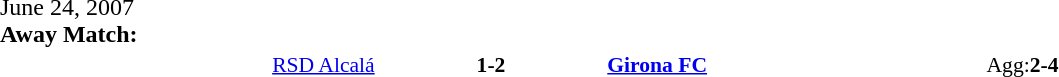<table width=100% cellspacing=1>
<tr>
<th width=20%></th>
<th width=12%></th>
<th width=20%></th>
<th></th>
</tr>
<tr>
<td>June 24, 2007<br><strong>Away Match:</strong></td>
</tr>
<tr style=font-size:90%>
<td align=right><a href='#'>RSD Alcalá</a></td>
<td align=center><strong>1-2</strong></td>
<td><strong><a href='#'>Girona FC</a></strong></td>
<td>Agg:<strong>2-4</strong></td>
</tr>
</table>
